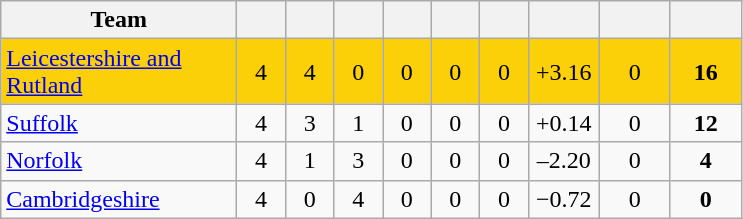<table class="wikitable" style="text-align:center">
<tr>
<th width="150">Team</th>
<th width="25"></th>
<th width="25"></th>
<th width="25"></th>
<th width="25"></th>
<th width="25"></th>
<th width="25"></th>
<th width="40"></th>
<th width="40"></th>
<th width="40"></th>
</tr>
<tr style="background:#fbd009">
<td style="text-align:left"><a href='#'>Leicestershire and Rutland</a></td>
<td>4</td>
<td>4</td>
<td>0</td>
<td>0</td>
<td>0</td>
<td>0</td>
<td>+3.16</td>
<td>0</td>
<td><strong>16</strong></td>
</tr>
<tr>
<td style="text-align:left"><a href='#'>Suffolk</a></td>
<td>4</td>
<td>3</td>
<td>1</td>
<td>0</td>
<td>0</td>
<td>0</td>
<td>+0.14</td>
<td>0</td>
<td><strong>12</strong></td>
</tr>
<tr>
<td style="text-align:left"><a href='#'>Norfolk</a></td>
<td>4</td>
<td>1</td>
<td>3</td>
<td>0</td>
<td>0</td>
<td>0</td>
<td>–2.20</td>
<td>0</td>
<td><strong>4</strong></td>
</tr>
<tr>
<td style="text-align:left"><a href='#'>Cambridgeshire</a></td>
<td>4</td>
<td>0</td>
<td>4</td>
<td>0</td>
<td>0</td>
<td>0</td>
<td>−0.72</td>
<td>0</td>
<td><strong>0</strong></td>
</tr>
</table>
